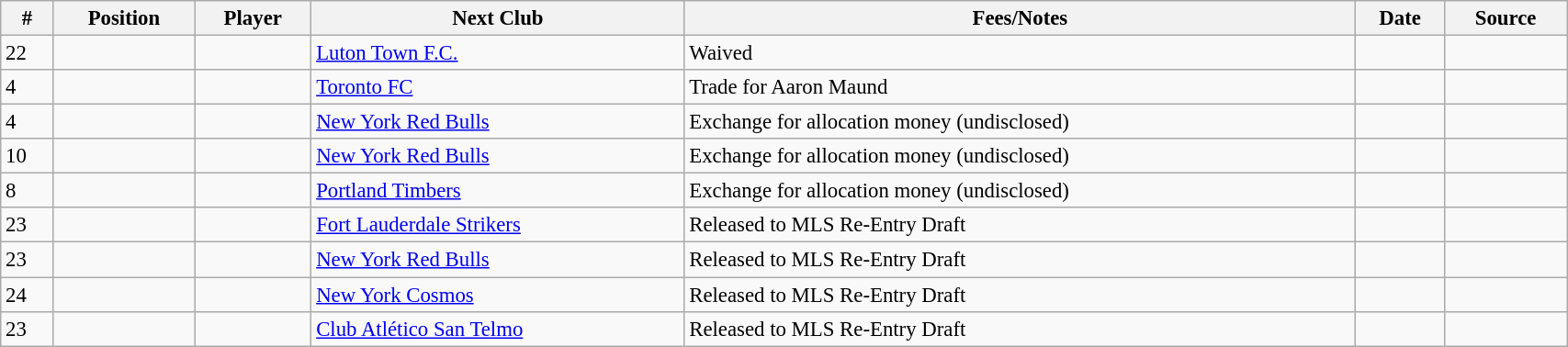<table class="wikitable sortable" style="width:90%; text-align:center; font-size:95%; text-align:left;">
<tr>
<th><strong>#</strong></th>
<th><strong>Position </strong></th>
<th><strong>Player </strong></th>
<th><strong>Next Club</strong></th>
<th><strong>Fees/Notes </strong></th>
<th><strong>Date</strong></th>
<th><strong>Source</strong></th>
</tr>
<tr>
<td>22</td>
<td></td>
<td></td>
<td> <a href='#'>Luton Town F.C.</a></td>
<td>Waived</td>
<td></td>
<td></td>
</tr>
<tr>
<td>4</td>
<td></td>
<td></td>
<td> <a href='#'>Toronto FC</a></td>
<td>Trade for Aaron Maund</td>
<td></td>
<td></td>
</tr>
<tr>
<td>4</td>
<td></td>
<td></td>
<td> <a href='#'>New York Red Bulls</a></td>
<td>Exchange for allocation money (undisclosed)</td>
<td></td>
<td></td>
</tr>
<tr>
<td>10</td>
<td></td>
<td></td>
<td> <a href='#'>New York Red Bulls</a></td>
<td>Exchange for allocation money (undisclosed)</td>
<td></td>
<td></td>
</tr>
<tr>
<td>8</td>
<td></td>
<td></td>
<td> <a href='#'>Portland Timbers</a></td>
<td>Exchange for allocation money (undisclosed)</td>
<td></td>
<td></td>
</tr>
<tr>
<td>23</td>
<td></td>
<td></td>
<td> <a href='#'>Fort Lauderdale Strikers</a></td>
<td>Released to MLS Re-Entry Draft</td>
<td></td>
<td></td>
</tr>
<tr>
<td>23</td>
<td></td>
<td></td>
<td> <a href='#'>New York Red Bulls</a></td>
<td>Released to MLS Re-Entry Draft</td>
<td></td>
<td></td>
</tr>
<tr>
<td>24</td>
<td></td>
<td></td>
<td> <a href='#'>New York Cosmos</a></td>
<td>Released to MLS Re-Entry Draft</td>
<td></td>
<td></td>
</tr>
<tr>
<td>23</td>
<td></td>
<td></td>
<td> <a href='#'>Club Atlético San Telmo</a></td>
<td>Released to MLS Re-Entry Draft</td>
<td></td>
<td></td>
</tr>
</table>
